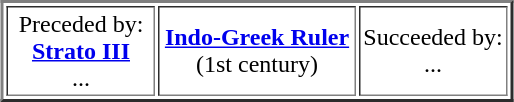<table align="center" cellpadding="2" border="2">
<tr>
<td width="30%" align="center">Preceded by:<br><strong><a href='#'>Strato III</a></strong><br>...</td>
<td width="40%" align="center"><strong><a href='#'>Indo-Greek Ruler</a></strong><br>(1st century)</td>
<td width="30%" align="center">Succeeded by:<br>...</td>
</tr>
</table>
